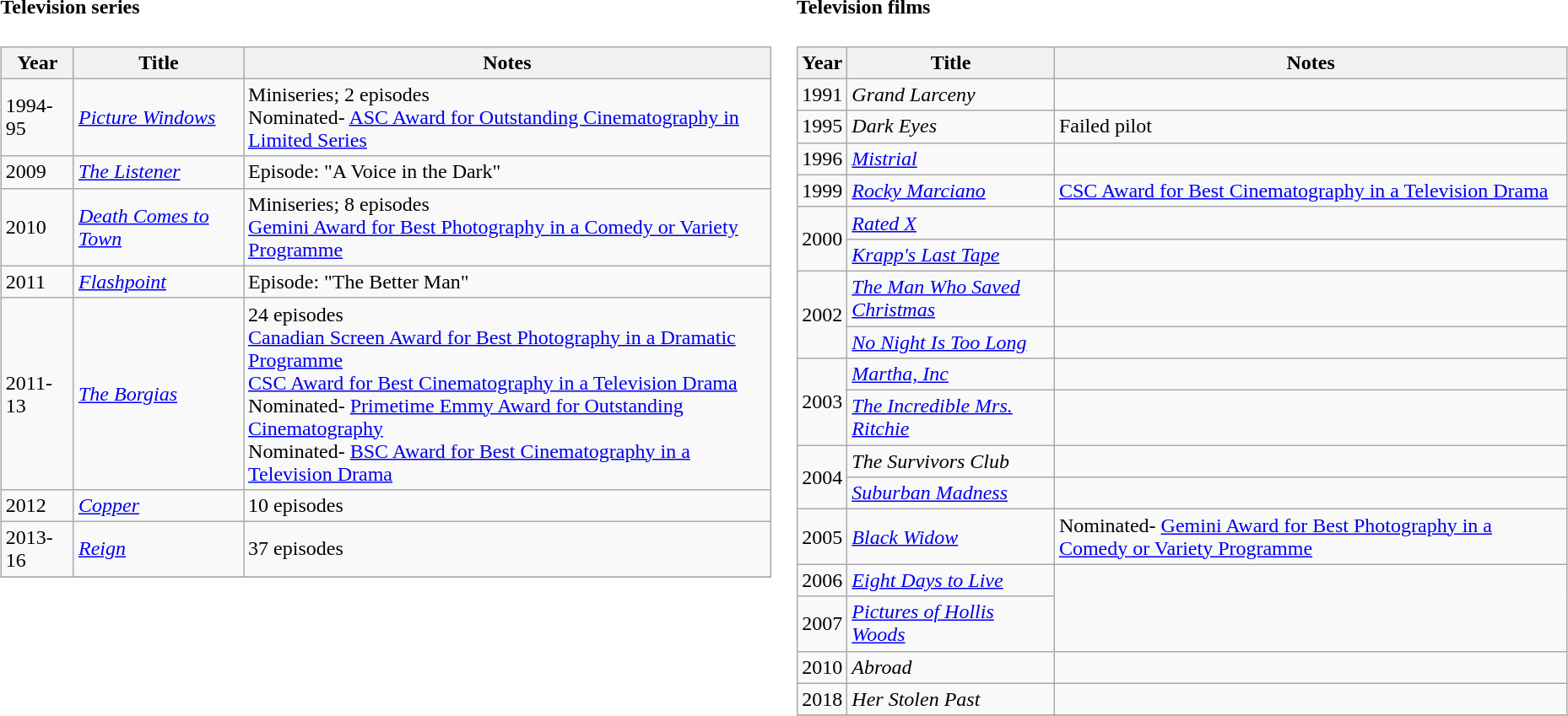<table style="width:100%;">
<tr style="vertical-align:top;">
<td width="50%"><br><h4>Television series</h4><table class="wikitable">
<tr>
<th>Year</th>
<th>Title</th>
<th>Notes</th>
</tr>
<tr>
<td>1994-95</td>
<td><em><a href='#'>Picture Windows</a></em></td>
<td>Miniseries; 2 episodes<br>Nominated- <a href='#'>ASC Award for Outstanding Cinematography in Limited Series</a></td>
</tr>
<tr>
<td>2009</td>
<td><em><a href='#'>The Listener</a></em></td>
<td>Episode: "A Voice in the Dark"</td>
</tr>
<tr>
<td>2010</td>
<td><em><a href='#'>Death Comes to Town</a></em></td>
<td>Miniseries; 8 episodes<br><a href='#'>Gemini Award for Best Photography in a Comedy or Variety Programme</a></td>
</tr>
<tr>
<td>2011</td>
<td><a href='#'><em>Flashpoint</em></a></td>
<td>Episode: "The Better Man"</td>
</tr>
<tr>
<td>2011-13</td>
<td><em><a href='#'>The Borgias</a></em></td>
<td>24 episodes<br><a href='#'>Canadian Screen Award for Best Photography in a Dramatic Programme</a><br><a href='#'>CSC Award for Best Cinematography in a Television Drama</a><br>Nominated- <a href='#'>Primetime Emmy Award for Outstanding Cinematography</a><br>Nominated- <a href='#'>BSC Award for Best Cinematography in a Television Drama</a></td>
</tr>
<tr>
<td>2012</td>
<td><a href='#'><em>Copper</em></a></td>
<td>10 episodes</td>
</tr>
<tr>
<td>2013-16</td>
<td><a href='#'><em>Reign</em></a></td>
<td>37 episodes</td>
</tr>
<tr>
</tr>
</table>
</td>
<td width="50%"><br><h4>Television films</h4><table class="wikitable">
<tr>
<th>Year</th>
<th>Title</th>
<th>Notes</th>
</tr>
<tr>
<td>1991</td>
<td><em>Grand Larceny</em></td>
<td></td>
</tr>
<tr>
<td>1995</td>
<td><em>Dark Eyes</em></td>
<td>Failed pilot</td>
</tr>
<tr>
<td>1996</td>
<td><em><a href='#'>Mistrial</a></em></td>
<td></td>
</tr>
<tr>
<td>1999</td>
<td><em><a href='#'>Rocky Marciano</a></em></td>
<td><a href='#'>CSC Award for Best Cinematography in a Television Drama</a></td>
</tr>
<tr>
<td rowspan="2">2000</td>
<td><em><a href='#'>Rated X</a></em></td>
<td></td>
</tr>
<tr>
<td><em><a href='#'>Krapp's Last Tape</a></em></td>
<td></td>
</tr>
<tr>
<td rowspan="2">2002</td>
<td><em><a href='#'>The Man Who Saved Christmas</a></em></td>
<td></td>
</tr>
<tr>
<td><em><a href='#'>No Night Is Too Long</a></em></td>
<td></td>
</tr>
<tr>
<td rowspan="2">2003</td>
<td><a href='#'><em>Martha, Inc</em></a></td>
<td></td>
</tr>
<tr>
<td><em><a href='#'>The Incredible Mrs. Ritchie</a></em></td>
<td></td>
</tr>
<tr>
<td rowspan="2">2004</td>
<td><em>The Survivors Club</em></td>
<td></td>
</tr>
<tr>
<td><em><a href='#'>Suburban Madness</a></em></td>
<td></td>
</tr>
<tr>
<td>2005</td>
<td><em><a href='#'>Black Widow</a></em></td>
<td>Nominated- <a href='#'>Gemini Award for Best Photography in a Comedy or Variety Programme</a></td>
</tr>
<tr>
<td>2006</td>
<td><em><a href='#'>Eight Days to Live</a></em></td>
<td rowspan="2"></td>
</tr>
<tr>
<td>2007</td>
<td><a href='#'><em>Pictures of Hollis Woods</em></a></td>
</tr>
<tr>
<td>2010</td>
<td><em>Abroad</em></td>
<td></td>
</tr>
<tr>
<td>2018</td>
<td><em>Her Stolen Past</em></td>
<td></td>
</tr>
<tr>
</tr>
</table>
</td>
<td width="50%"></td>
</tr>
</table>
